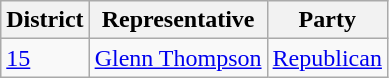<table class="wikitable">
<tr>
<th>District</th>
<th>Representative</th>
<th>Party</th>
</tr>
<tr>
<td><a href='#'>15</a></td>
<td><a href='#'>Glenn Thompson</a></td>
<td><a href='#'>Republican</a></td>
</tr>
</table>
